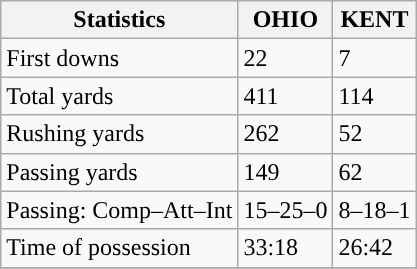<table class="wikitable" style="float:left">
<tr>
<th>Statistics</th>
<th>OHIO</th>
<th>KENT</th>
</tr>
<tr>
<td>First downs</td>
<td>22</td>
<td>7</td>
</tr>
<tr>
<td>Total yards</td>
<td>411</td>
<td>114</td>
</tr>
<tr>
<td>Rushing yards</td>
<td>262</td>
<td>52</td>
</tr>
<tr>
<td>Passing yards</td>
<td>149</td>
<td>62</td>
</tr>
<tr>
<td>Passing: Comp–Att–Int</td>
<td>15–25–0</td>
<td>8–18–1</td>
</tr>
<tr>
<td>Time of possession</td>
<td>33:18</td>
<td>26:42</td>
</tr>
<tr>
</tr>
</table>
